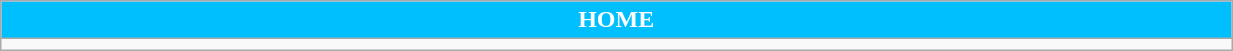<table class="wikitable collapsible collapsed" style="width:65%">
<tr>
<th colspan=6 ! style="color:white; background:#00BFFF">HOME</th>
</tr>
<tr>
<td></td>
</tr>
</table>
